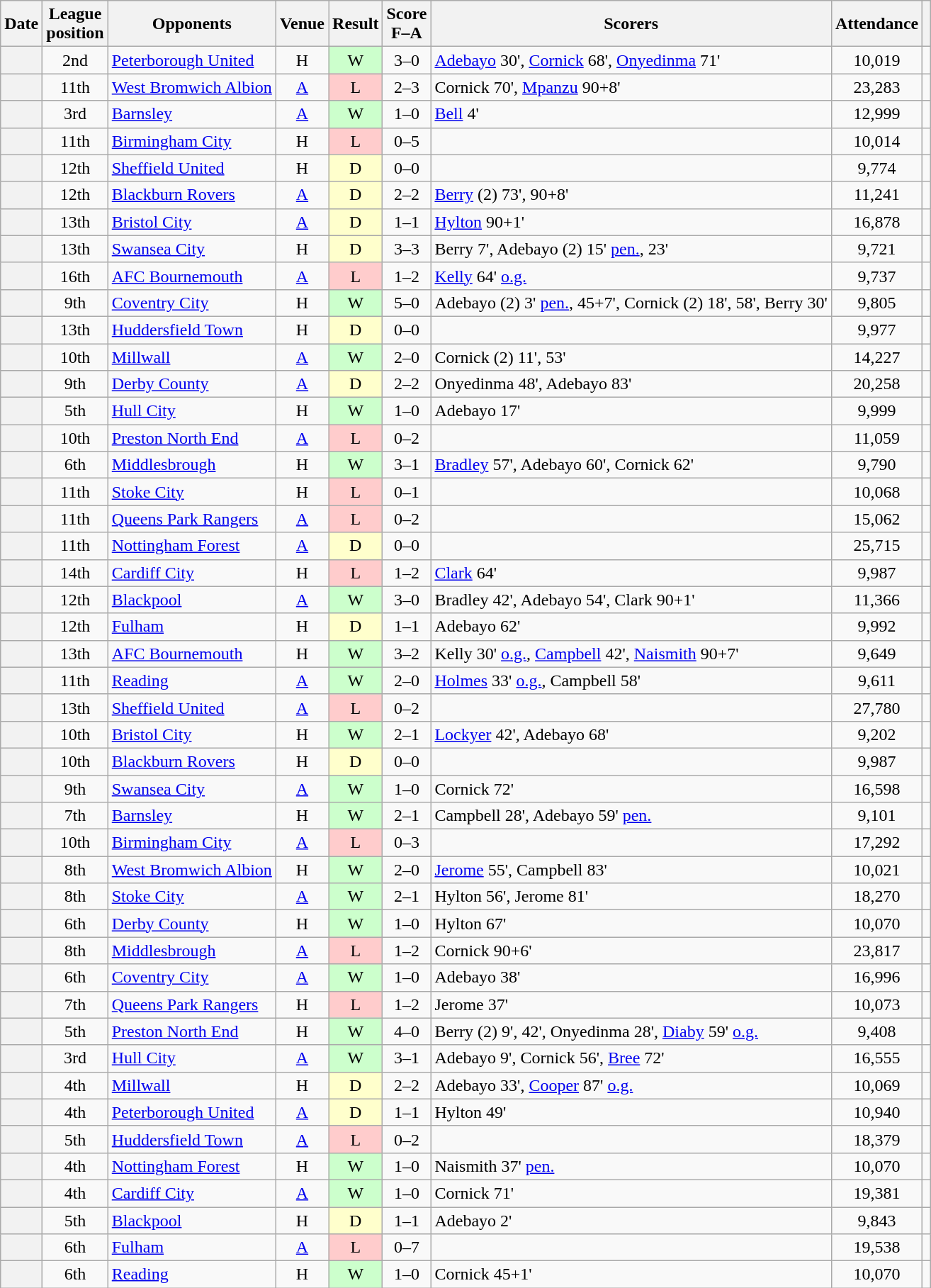<table class="wikitable sortable plainrowheaders" style=text-align:center>
<tr>
<th scope=col>Date</th>
<th scope=col>League<br>position</th>
<th scope=col>Opponents</th>
<th scope=col>Venue</th>
<th scope=col>Result</th>
<th scope=col>Score<br>F–A</th>
<th scope=col class=unsortable>Scorers</th>
<th scope=col>Attendance</th>
<th scope=col class=unsortable></th>
</tr>
<tr>
<th scope=row></th>
<td>2nd</td>
<td align=left><a href='#'>Peterborough United</a></td>
<td>H</td>
<td style=background-color:#CCFFCC>W</td>
<td>3–0</td>
<td align=left><a href='#'>Adebayo</a> 30', <a href='#'>Cornick</a> 68', <a href='#'>Onyedinma</a> 71'</td>
<td>10,019</td>
<td></td>
</tr>
<tr>
<th scope=row></th>
<td>11th</td>
<td align=left><a href='#'>West Bromwich Albion</a></td>
<td><a href='#'>A</a></td>
<td style=background-color:#FFCCCC>L</td>
<td>2–3</td>
<td align=left>Cornick 70', <a href='#'>Mpanzu</a> 90+8'</td>
<td>23,283</td>
<td></td>
</tr>
<tr>
<th scope=row></th>
<td>3rd</td>
<td align=left><a href='#'>Barnsley</a></td>
<td><a href='#'>A</a></td>
<td style=background-color:#CCFFCC>W</td>
<td>1–0</td>
<td align=left><a href='#'>Bell</a> 4'</td>
<td>12,999</td>
<td></td>
</tr>
<tr>
<th scope=row></th>
<td>11th</td>
<td align=left><a href='#'>Birmingham City</a></td>
<td>H</td>
<td style=background-color:#FFCCCC>L</td>
<td>0–5</td>
<td align=left></td>
<td>10,014</td>
<td></td>
</tr>
<tr>
<th scope=row></th>
<td>12th</td>
<td align=left><a href='#'>Sheffield United</a></td>
<td>H</td>
<td style=background-color:#FFFFCC>D</td>
<td>0–0</td>
<td align=left></td>
<td>9,774</td>
<td></td>
</tr>
<tr>
<th scope=row></th>
<td>12th</td>
<td align=left><a href='#'>Blackburn Rovers</a></td>
<td><a href='#'>A</a></td>
<td style=background-color:#FFFFCC>D</td>
<td>2–2</td>
<td align=left><a href='#'>Berry</a> (2) 73', 90+8'</td>
<td>11,241</td>
<td></td>
</tr>
<tr>
<th scope=row></th>
<td>13th</td>
<td align=left><a href='#'>Bristol City</a></td>
<td><a href='#'>A</a></td>
<td style=background-color:#FFFFCC>D</td>
<td>1–1</td>
<td align=left><a href='#'>Hylton</a> 90+1'</td>
<td>16,878</td>
<td></td>
</tr>
<tr>
<th scope=row></th>
<td>13th</td>
<td align=left><a href='#'>Swansea City</a></td>
<td>H</td>
<td style=background-color:#FFFFCC>D</td>
<td>3–3</td>
<td align=left>Berry 7', Adebayo (2) 15' <a href='#'>pen.</a>, 23'</td>
<td>9,721</td>
<td></td>
</tr>
<tr>
<th scope=row></th>
<td>16th</td>
<td align=left><a href='#'>AFC Bournemouth</a></td>
<td><a href='#'>A</a></td>
<td style=background-color:#FFCCCC>L</td>
<td>1–2</td>
<td align=left><a href='#'>Kelly</a> 64' <a href='#'>o.g.</a></td>
<td>9,737</td>
<td></td>
</tr>
<tr>
<th scope=row></th>
<td>9th</td>
<td align=left><a href='#'>Coventry City</a></td>
<td>H</td>
<td style=background-color:#CCFFCC>W</td>
<td>5–0</td>
<td align=left>Adebayo (2) 3' <a href='#'>pen.</a>, 45+7', Cornick (2) 18', 58', Berry 30'</td>
<td>9,805</td>
<td></td>
</tr>
<tr>
<th scope=row></th>
<td>13th</td>
<td align=left><a href='#'>Huddersfield Town</a></td>
<td>H</td>
<td style=background-color:#FFFFCC>D</td>
<td>0–0</td>
<td align=left></td>
<td>9,977</td>
<td></td>
</tr>
<tr>
<th scope=row></th>
<td>10th</td>
<td align=left><a href='#'>Millwall</a></td>
<td><a href='#'>A</a></td>
<td style=background-color:#CCFFCC>W</td>
<td>2–0</td>
<td align=left>Cornick (2) 11', 53'</td>
<td>14,227</td>
<td></td>
</tr>
<tr>
<th scope=row></th>
<td>9th</td>
<td align=left><a href='#'>Derby County</a></td>
<td><a href='#'>A</a></td>
<td style=background-color:#FFFFCC>D</td>
<td>2–2</td>
<td align=left>Onyedinma 48', Adebayo 83'</td>
<td>20,258</td>
<td></td>
</tr>
<tr>
<th scope=row></th>
<td>5th</td>
<td align=left><a href='#'>Hull City</a></td>
<td>H</td>
<td style=background-color:#CCFFCC>W</td>
<td>1–0</td>
<td align=left>Adebayo 17'</td>
<td>9,999</td>
<td></td>
</tr>
<tr>
<th scope=row></th>
<td>10th</td>
<td align=left><a href='#'>Preston North End</a></td>
<td><a href='#'>A</a></td>
<td style=background-color:#FFCCCC>L</td>
<td>0–2</td>
<td align=left></td>
<td>11,059</td>
<td></td>
</tr>
<tr>
<th scope=row></th>
<td>6th</td>
<td align=left><a href='#'>Middlesbrough</a></td>
<td>H</td>
<td style=background-color:#CCFFCC>W</td>
<td>3–1</td>
<td align=left><a href='#'>Bradley</a> 57', Adebayo 60', Cornick 62'</td>
<td>9,790</td>
<td></td>
</tr>
<tr>
<th scope=row></th>
<td>11th</td>
<td align=left><a href='#'>Stoke City</a></td>
<td>H</td>
<td style=background-color:#FFCCCC>L</td>
<td>0–1</td>
<td align=left></td>
<td>10,068</td>
<td></td>
</tr>
<tr>
<th scope=row></th>
<td>11th</td>
<td align=left><a href='#'>Queens Park Rangers</a></td>
<td><a href='#'>A</a></td>
<td style=background-color:#FFCCCC>L</td>
<td>0–2</td>
<td align=left></td>
<td>15,062</td>
<td></td>
</tr>
<tr>
<th scope=row></th>
<td>11th</td>
<td align=left><a href='#'>Nottingham Forest</a></td>
<td><a href='#'>A</a></td>
<td style=background-color:#FFFFCC>D</td>
<td>0–0</td>
<td align=left></td>
<td>25,715</td>
<td></td>
</tr>
<tr>
<th scope=row></th>
<td>14th</td>
<td align=left><a href='#'>Cardiff City</a></td>
<td>H</td>
<td style=background-color:#FFCCCC>L</td>
<td>1–2</td>
<td align=left><a href='#'>Clark</a> 64'</td>
<td>9,987</td>
<td></td>
</tr>
<tr>
<th scope=row></th>
<td>12th</td>
<td align=left><a href='#'>Blackpool</a></td>
<td><a href='#'>A</a></td>
<td style=background-color:#CCFFCC>W</td>
<td>3–0</td>
<td align=left>Bradley 42', Adebayo 54', Clark 90+1'</td>
<td>11,366</td>
<td></td>
</tr>
<tr>
<th scope=row></th>
<td>12th</td>
<td align=left><a href='#'>Fulham</a></td>
<td>H</td>
<td style=background-color:#FFFFCC>D</td>
<td>1–1</td>
<td align=left>Adebayo 62'</td>
<td>9,992</td>
<td></td>
</tr>
<tr>
<th scope=row></th>
<td>13th</td>
<td align=left><a href='#'>AFC Bournemouth</a></td>
<td>H</td>
<td style=background-color:#CCFFCC>W</td>
<td>3–2</td>
<td align=left>Kelly 30' <a href='#'>o.g.</a>, <a href='#'>Campbell</a> 42', <a href='#'>Naismith</a> 90+7'</td>
<td>9,649</td>
<td></td>
</tr>
<tr>
<th scope=row></th>
<td>11th</td>
<td align=left><a href='#'>Reading</a></td>
<td><a href='#'>A</a></td>
<td style=background-color:#CCFFCC>W</td>
<td>2–0</td>
<td align=left><a href='#'>Holmes</a> 33' <a href='#'>o.g.</a>, Campbell 58'</td>
<td>9,611</td>
<td></td>
</tr>
<tr>
<th scope=row></th>
<td>13th</td>
<td align=left><a href='#'>Sheffield United</a></td>
<td><a href='#'>A</a></td>
<td style=background-color:#FFCCCC>L</td>
<td>0–2</td>
<td align=left></td>
<td>27,780</td>
<td></td>
</tr>
<tr>
<th scope=row></th>
<td>10th</td>
<td align=left><a href='#'>Bristol City</a></td>
<td>H</td>
<td style=background-color:#CCFFCC>W</td>
<td>2–1</td>
<td align=left><a href='#'>Lockyer</a> 42', Adebayo 68'</td>
<td>9,202</td>
<td></td>
</tr>
<tr>
<th scope=row></th>
<td>10th</td>
<td align=left><a href='#'>Blackburn Rovers</a></td>
<td>H</td>
<td style=background-color:#FFFFCC>D</td>
<td>0–0</td>
<td align=left></td>
<td>9,987</td>
<td></td>
</tr>
<tr>
<th scope=row></th>
<td>9th</td>
<td align=left><a href='#'>Swansea City</a></td>
<td><a href='#'>A</a></td>
<td style=background-color:#CCFFCC>W</td>
<td>1–0</td>
<td align=left>Cornick 72'</td>
<td>16,598</td>
<td></td>
</tr>
<tr>
<th scope=row></th>
<td>7th</td>
<td align=left><a href='#'>Barnsley</a></td>
<td>H</td>
<td style=background-color:#CCFFCC>W</td>
<td>2–1</td>
<td align=left>Campbell 28', Adebayo 59' <a href='#'>pen.</a></td>
<td>9,101</td>
<td></td>
</tr>
<tr>
<th scope=row></th>
<td>10th</td>
<td align=left><a href='#'>Birmingham City</a></td>
<td><a href='#'>A</a></td>
<td style=background-color:#FFCCCC>L</td>
<td>0–3</td>
<td align=left></td>
<td>17,292</td>
<td></td>
</tr>
<tr>
<th scope=row></th>
<td>8th</td>
<td align=left><a href='#'>West Bromwich Albion</a></td>
<td>H</td>
<td style=background-color:#CCFFCC>W</td>
<td>2–0</td>
<td align=left><a href='#'>Jerome</a> 55', Campbell 83'</td>
<td>10,021</td>
<td></td>
</tr>
<tr>
<th scope=row></th>
<td>8th</td>
<td align=left><a href='#'>Stoke City</a></td>
<td><a href='#'>A</a></td>
<td style=background-color:#CCFFCC>W</td>
<td>2–1</td>
<td align=left>Hylton 56', Jerome 81'</td>
<td>18,270</td>
<td></td>
</tr>
<tr>
<th scope=row></th>
<td>6th</td>
<td align=left><a href='#'>Derby County</a></td>
<td>H</td>
<td style=background-color:#CCFFCC>W</td>
<td>1–0</td>
<td align=left>Hylton 67'</td>
<td>10,070</td>
<td></td>
</tr>
<tr>
<th scope=row></th>
<td>8th</td>
<td align=left><a href='#'>Middlesbrough</a></td>
<td><a href='#'>A</a></td>
<td style=background-color:#FFCCCC>L</td>
<td>1–2</td>
<td align=left>Cornick 90+6'</td>
<td>23,817</td>
<td></td>
</tr>
<tr>
<th scope=row></th>
<td>6th</td>
<td align=left><a href='#'>Coventry City</a></td>
<td><a href='#'>A</a></td>
<td style=background-color:#CCFFCC>W</td>
<td>1–0</td>
<td align=left>Adebayo 38'</td>
<td>16,996</td>
<td></td>
</tr>
<tr>
<th scope=row></th>
<td>7th</td>
<td align=left><a href='#'>Queens Park Rangers</a></td>
<td>H</td>
<td style=background-color:#FFCCCC>L</td>
<td>1–2</td>
<td align=left>Jerome 37'</td>
<td>10,073</td>
<td></td>
</tr>
<tr>
<th scope=row></th>
<td>5th</td>
<td align=left><a href='#'>Preston North End</a></td>
<td>H</td>
<td style=background-color:#CCFFCC>W</td>
<td>4–0</td>
<td align=left>Berry (2) 9', 42', Onyedinma 28', <a href='#'>Diaby</a> 59' <a href='#'>o.g.</a></td>
<td>9,408</td>
<td></td>
</tr>
<tr>
<th scope=row></th>
<td>3rd</td>
<td align=left><a href='#'>Hull City</a></td>
<td><a href='#'>A</a></td>
<td style=background-color:#CCFFCC>W</td>
<td>3–1</td>
<td align=left>Adebayo 9', Cornick 56', <a href='#'>Bree</a> 72'</td>
<td>16,555</td>
<td></td>
</tr>
<tr>
<th scope=row></th>
<td>4th</td>
<td align=left><a href='#'>Millwall</a></td>
<td>H</td>
<td style=background-color:#FFFFCC>D</td>
<td>2–2</td>
<td align=left>Adebayo 33', <a href='#'>Cooper</a> 87' <a href='#'>o.g.</a></td>
<td>10,069</td>
<td></td>
</tr>
<tr>
<th scope=row></th>
<td>4th</td>
<td align=left><a href='#'>Peterborough United</a></td>
<td><a href='#'>A</a></td>
<td style=background-color:#FFFFCC>D</td>
<td>1–1</td>
<td align=left>Hylton 49'</td>
<td>10,940</td>
<td></td>
</tr>
<tr>
<th scope=row></th>
<td>5th</td>
<td align=left><a href='#'>Huddersfield Town</a></td>
<td><a href='#'>A</a></td>
<td style=background-color:#FFCCCC>L</td>
<td>0–2</td>
<td align=left></td>
<td>18,379</td>
<td></td>
</tr>
<tr>
<th scope=row></th>
<td>4th</td>
<td align=left><a href='#'>Nottingham Forest</a></td>
<td>H</td>
<td style=background-color:#CCFFCC>W</td>
<td>1–0</td>
<td align=left>Naismith 37' <a href='#'>pen.</a></td>
<td>10,070</td>
<td></td>
</tr>
<tr>
<th scope=row></th>
<td>4th</td>
<td align=left><a href='#'>Cardiff City</a></td>
<td><a href='#'>A</a></td>
<td style=background-color:#CCFFCC>W</td>
<td>1–0</td>
<td align=left>Cornick 71'</td>
<td>19,381</td>
<td></td>
</tr>
<tr>
<th scope=row></th>
<td>5th</td>
<td align=left><a href='#'>Blackpool</a></td>
<td>H</td>
<td style=background-color:#FFFFCC>D</td>
<td>1–1</td>
<td align=left>Adebayo 2'</td>
<td>9,843</td>
<td></td>
</tr>
<tr>
<th scope=row></th>
<td>6th</td>
<td align=left><a href='#'>Fulham</a></td>
<td><a href='#'>A</a></td>
<td style=background-color:#FFCCCC>L</td>
<td>0–7</td>
<td align=left></td>
<td>19,538</td>
<td></td>
</tr>
<tr>
<th scope=row></th>
<td>6th</td>
<td align=left><a href='#'>Reading</a></td>
<td>H</td>
<td style=background-color:#CCFFCC>W</td>
<td>1–0</td>
<td align=left>Cornick 45+1'</td>
<td>10,070</td>
<td></td>
</tr>
</table>
